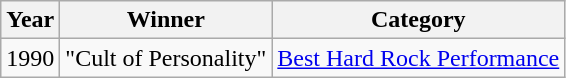<table class="wikitable">
<tr>
<th>Year</th>
<th>Winner</th>
<th>Category</th>
</tr>
<tr>
<td>1990</td>
<td>"Cult of Personality"</td>
<td><a href='#'>Best Hard Rock Performance</a></td>
</tr>
</table>
